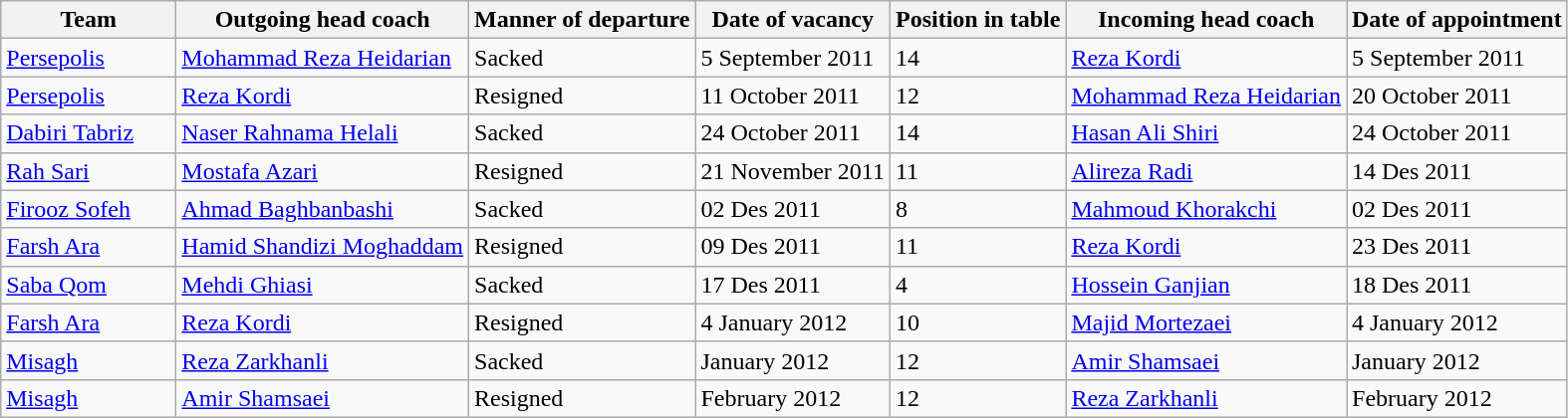<table class="wikitable sortable">
<tr>
<th width=110>Team</th>
<th>Outgoing head coach</th>
<th>Manner of departure</th>
<th>Date of vacancy</th>
<th>Position in table</th>
<th>Incoming head coach</th>
<th>Date of appointment</th>
</tr>
<tr>
<td><a href='#'>Persepolis</a></td>
<td> <a href='#'>Mohammad Reza Heidarian</a></td>
<td>Sacked</td>
<td>5 September 2011</td>
<td>14</td>
<td> <a href='#'>Reza Kordi</a></td>
<td>5 September 2011</td>
</tr>
<tr>
<td><a href='#'>Persepolis</a></td>
<td> <a href='#'>Reza Kordi</a></td>
<td>Resigned</td>
<td>11 October 2011</td>
<td>12</td>
<td> <a href='#'>Mohammad Reza Heidarian</a></td>
<td>20 October 2011</td>
</tr>
<tr>
<td><a href='#'>Dabiri Tabriz</a></td>
<td> <a href='#'>Naser Rahnama Helali</a></td>
<td>Sacked</td>
<td>24 October 2011</td>
<td>14</td>
<td> <a href='#'>Hasan Ali Shiri</a></td>
<td>24 October 2011</td>
</tr>
<tr>
<td><a href='#'>Rah Sari</a></td>
<td> <a href='#'>Mostafa Azari</a></td>
<td>Resigned </td>
<td>21 November 2011</td>
<td>11</td>
<td> <a href='#'>Alireza Radi</a></td>
<td>14 Des 2011</td>
</tr>
<tr>
<td><a href='#'>Firooz Sofeh</a></td>
<td> <a href='#'>Ahmad Baghbanbashi</a></td>
<td>Sacked</td>
<td>02 Des 2011</td>
<td>8</td>
<td> <a href='#'>Mahmoud Khorakchi</a></td>
<td>02 Des 2011</td>
</tr>
<tr>
<td><a href='#'>Farsh Ara</a></td>
<td> <a href='#'>Hamid Shandizi Moghaddam</a></td>
<td>Resigned </td>
<td>09 Des 2011</td>
<td>11</td>
<td> <a href='#'>Reza Kordi</a></td>
<td>23 Des 2011</td>
</tr>
<tr>
<td><a href='#'>Saba Qom</a></td>
<td> <a href='#'>Mehdi Ghiasi</a></td>
<td>Sacked</td>
<td>17 Des 2011</td>
<td>4</td>
<td> <a href='#'>Hossein Ganjian</a></td>
<td>18 Des 2011</td>
</tr>
<tr>
<td><a href='#'>Farsh Ara</a></td>
<td> <a href='#'>Reza Kordi</a></td>
<td>Resigned </td>
<td>4 January 2012</td>
<td>10</td>
<td> <a href='#'>Majid Mortezaei</a></td>
<td>4 January 2012</td>
</tr>
<tr>
<td><a href='#'>Misagh</a></td>
<td> <a href='#'>Reza Zarkhanli</a></td>
<td>Sacked</td>
<td>January 2012</td>
<td>12</td>
<td> <a href='#'>Amir Shamsaei</a></td>
<td>January 2012</td>
</tr>
<tr>
<td><a href='#'>Misagh</a></td>
<td> <a href='#'>Amir Shamsaei</a></td>
<td>Resigned</td>
<td>February 2012</td>
<td>12</td>
<td> <a href='#'>Reza Zarkhanli</a></td>
<td>February 2012</td>
</tr>
</table>
